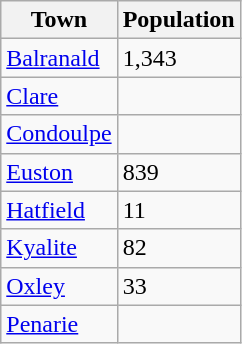<table class="wikitable">
<tr>
<th>Town</th>
<th>Population</th>
</tr>
<tr>
<td><a href='#'>Balranald</a></td>
<td>1,343</td>
</tr>
<tr>
<td><a href='#'>Clare</a></td>
<td></td>
</tr>
<tr>
<td><a href='#'>Condoulpe</a></td>
<td></td>
</tr>
<tr>
<td><a href='#'>Euston</a></td>
<td>839</td>
</tr>
<tr>
<td><a href='#'>Hatfield</a></td>
<td>11</td>
</tr>
<tr>
<td><a href='#'>Kyalite</a></td>
<td>82</td>
</tr>
<tr>
<td><a href='#'>Oxley</a></td>
<td>33</td>
</tr>
<tr>
<td><a href='#'>Penarie</a></td>
<td></td>
</tr>
</table>
